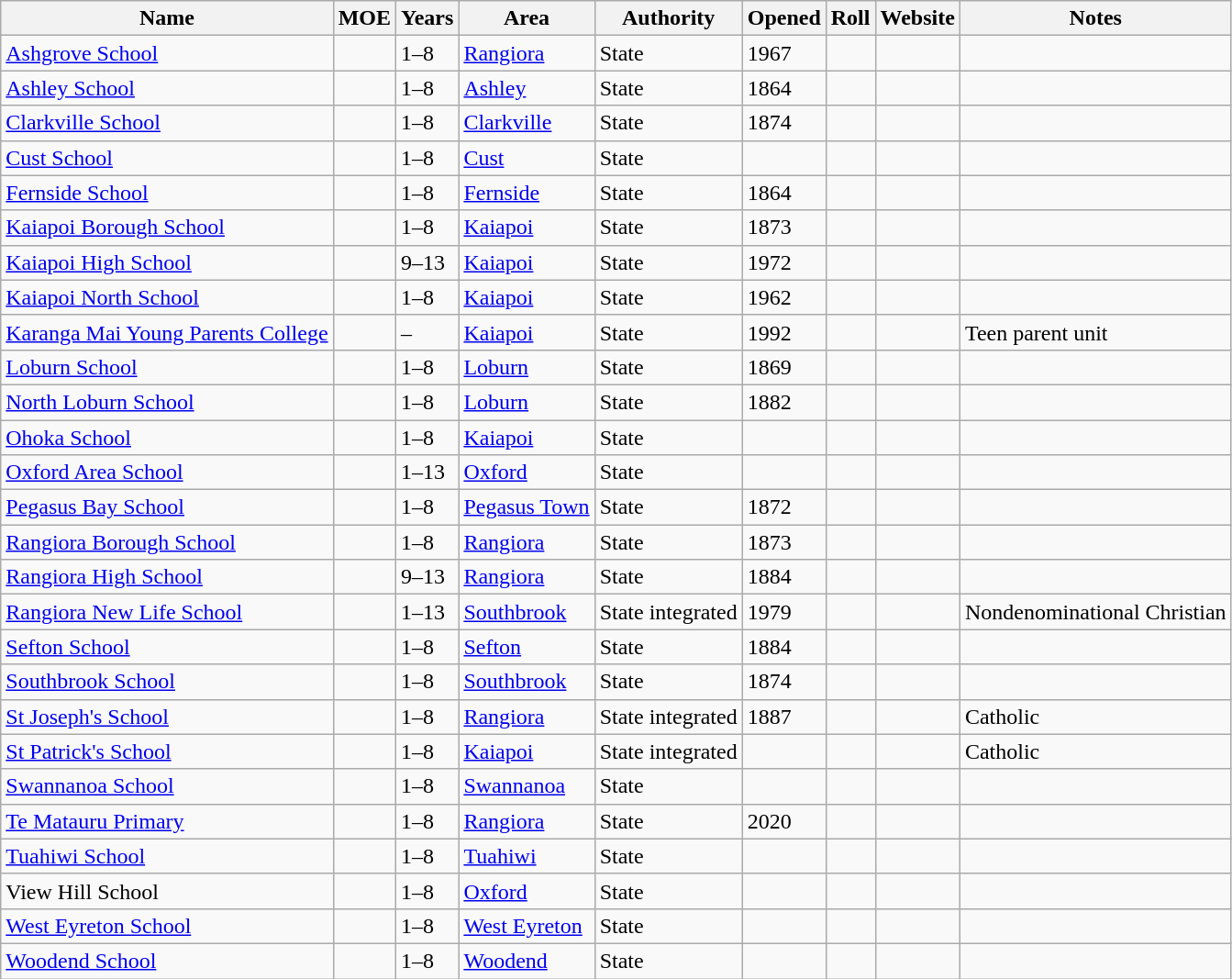<table class="wikitable sortable">
<tr>
<th>Name</th>
<th>MOE</th>
<th>Years</th>
<th>Area</th>
<th>Authority</th>
<th>Opened</th>
<th>Roll</th>
<th>Website</th>
<th>Notes</th>
</tr>
<tr>
<td><a href='#'>Ashgrove School</a></td>
<td></td>
<td>1–8</td>
<td><a href='#'>Rangiora</a></td>
<td>State</td>
<td>1967</td>
<td></td>
<td></td>
<td></td>
</tr>
<tr>
<td><a href='#'>Ashley School</a></td>
<td></td>
<td>1–8</td>
<td><a href='#'>Ashley</a></td>
<td>State</td>
<td>1864</td>
<td></td>
<td></td>
<td></td>
</tr>
<tr>
<td><a href='#'>Clarkville School</a></td>
<td></td>
<td>1–8</td>
<td><a href='#'>Clarkville</a></td>
<td>State</td>
<td>1874</td>
<td></td>
<td></td>
<td></td>
</tr>
<tr>
<td><a href='#'>Cust School</a></td>
<td></td>
<td>1–8</td>
<td><a href='#'>Cust</a></td>
<td>State</td>
<td></td>
<td></td>
<td></td>
<td></td>
</tr>
<tr>
<td><a href='#'>Fernside School</a></td>
<td></td>
<td>1–8</td>
<td><a href='#'>Fernside</a></td>
<td>State</td>
<td>1864</td>
<td></td>
<td></td>
<td></td>
</tr>
<tr>
<td><a href='#'>Kaiapoi Borough School</a></td>
<td></td>
<td>1–8</td>
<td><a href='#'>Kaiapoi</a></td>
<td>State</td>
<td>1873</td>
<td></td>
<td></td>
<td></td>
</tr>
<tr>
<td><a href='#'>Kaiapoi High School</a></td>
<td></td>
<td>9–13</td>
<td><a href='#'>Kaiapoi</a></td>
<td>State</td>
<td>1972</td>
<td></td>
<td></td>
<td></td>
</tr>
<tr>
<td><a href='#'>Kaiapoi North School</a></td>
<td></td>
<td>1–8</td>
<td><a href='#'>Kaiapoi</a></td>
<td>State</td>
<td>1962</td>
<td></td>
<td></td>
<td></td>
</tr>
<tr>
<td><a href='#'>Karanga Mai Young Parents College</a></td>
<td></td>
<td>–</td>
<td><a href='#'>Kaiapoi</a></td>
<td>State</td>
<td>1992</td>
<td></td>
<td></td>
<td>Teen parent unit</td>
</tr>
<tr>
<td><a href='#'>Loburn School</a></td>
<td></td>
<td>1–8</td>
<td><a href='#'>Loburn</a></td>
<td>State</td>
<td>1869</td>
<td></td>
<td></td>
<td></td>
</tr>
<tr>
<td><a href='#'>North Loburn School</a></td>
<td></td>
<td>1–8</td>
<td><a href='#'>Loburn</a></td>
<td>State</td>
<td>1882</td>
<td></td>
<td></td>
<td></td>
</tr>
<tr>
<td><a href='#'>Ohoka School</a></td>
<td></td>
<td>1–8</td>
<td><a href='#'>Kaiapoi</a></td>
<td>State</td>
<td></td>
<td></td>
<td></td>
<td></td>
</tr>
<tr>
<td><a href='#'>Oxford Area School</a></td>
<td></td>
<td>1–13</td>
<td><a href='#'>Oxford</a></td>
<td>State</td>
<td></td>
<td></td>
<td></td>
<td></td>
</tr>
<tr>
<td><a href='#'>Pegasus Bay School</a></td>
<td></td>
<td>1–8</td>
<td><a href='#'>Pegasus Town</a></td>
<td>State</td>
<td>1872</td>
<td></td>
<td></td>
<td></td>
</tr>
<tr>
<td><a href='#'>Rangiora Borough School</a></td>
<td></td>
<td>1–8</td>
<td><a href='#'>Rangiora</a></td>
<td>State</td>
<td>1873</td>
<td></td>
<td></td>
<td></td>
</tr>
<tr>
<td><a href='#'>Rangiora High School</a></td>
<td></td>
<td>9–13</td>
<td><a href='#'>Rangiora</a></td>
<td>State</td>
<td>1884</td>
<td></td>
<td></td>
<td></td>
</tr>
<tr>
<td><a href='#'>Rangiora New Life School</a></td>
<td></td>
<td>1–13</td>
<td><a href='#'>Southbrook</a></td>
<td>State integrated</td>
<td>1979</td>
<td></td>
<td></td>
<td>Nondenominational Christian</td>
</tr>
<tr>
<td><a href='#'>Sefton School</a></td>
<td></td>
<td>1–8</td>
<td><a href='#'>Sefton</a></td>
<td>State</td>
<td>1884</td>
<td></td>
<td></td>
<td></td>
</tr>
<tr>
<td><a href='#'>Southbrook School</a></td>
<td></td>
<td>1–8</td>
<td><a href='#'>Southbrook</a></td>
<td>State</td>
<td>1874</td>
<td></td>
<td></td>
<td></td>
</tr>
<tr>
<td><a href='#'>St Joseph's School</a></td>
<td></td>
<td>1–8</td>
<td><a href='#'>Rangiora</a></td>
<td>State integrated</td>
<td>1887</td>
<td></td>
<td></td>
<td>Catholic</td>
</tr>
<tr>
<td><a href='#'>St Patrick's School</a></td>
<td></td>
<td>1–8</td>
<td><a href='#'>Kaiapoi</a></td>
<td>State integrated</td>
<td></td>
<td></td>
<td></td>
<td>Catholic</td>
</tr>
<tr>
<td><a href='#'>Swannanoa School</a></td>
<td></td>
<td>1–8</td>
<td><a href='#'>Swannanoa</a></td>
<td>State</td>
<td></td>
<td></td>
<td></td>
<td></td>
</tr>
<tr>
<td><a href='#'>Te Matauru Primary</a></td>
<td></td>
<td>1–8</td>
<td><a href='#'>Rangiora</a></td>
<td>State</td>
<td>2020</td>
<td></td>
<td></td>
<td></td>
</tr>
<tr>
<td><a href='#'>Tuahiwi School</a></td>
<td></td>
<td>1–8</td>
<td><a href='#'>Tuahiwi</a></td>
<td>State</td>
<td></td>
<td></td>
<td></td>
<td></td>
</tr>
<tr>
<td>View Hill School</td>
<td></td>
<td>1–8</td>
<td><a href='#'>Oxford</a></td>
<td>State</td>
<td></td>
<td></td>
<td></td>
<td></td>
</tr>
<tr>
<td><a href='#'>West Eyreton School</a></td>
<td></td>
<td>1–8</td>
<td><a href='#'>West Eyreton</a></td>
<td>State</td>
<td></td>
<td></td>
<td></td>
<td></td>
</tr>
<tr>
<td><a href='#'>Woodend School</a></td>
<td></td>
<td>1–8</td>
<td><a href='#'>Woodend</a></td>
<td>State</td>
<td></td>
<td></td>
<td></td>
<td></td>
</tr>
</table>
